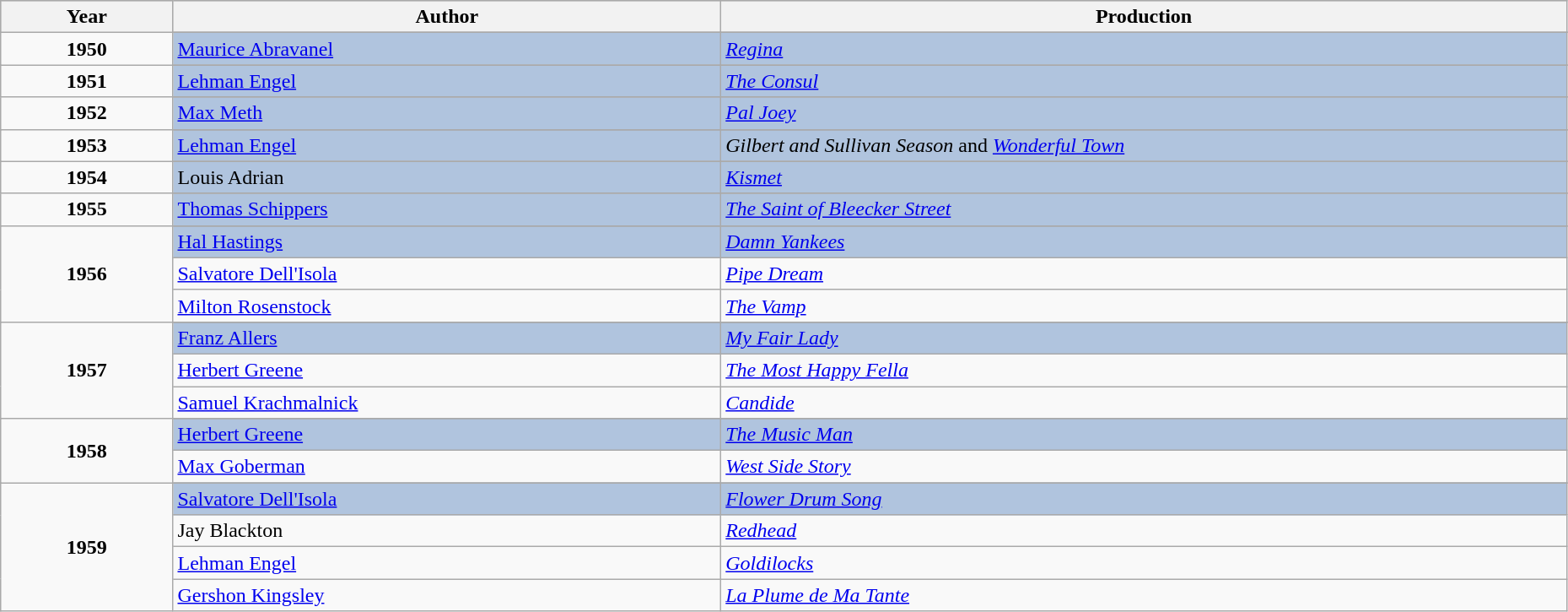<table class="wikitable" style="width:98%;">
<tr style="background:#bebebe;">
<th style="width:11%;">Year</th>
<th style="width:35%;">Author</th>
<th style="width:54%;">Production</th>
</tr>
<tr>
<td rowspan="2" align="center"><strong>1950</strong><br></td>
</tr>
<tr style="background:#B0C4DE">
<td><a href='#'>Maurice Abravanel</a></td>
<td><em><a href='#'>Regina</a></em></td>
</tr>
<tr>
<td rowspan="2" align="center"><strong>1951</strong><br></td>
</tr>
<tr style="background:#B0C4DE">
<td><a href='#'>Lehman Engel</a></td>
<td><em><a href='#'>The Consul</a></em></td>
</tr>
<tr>
<td rowspan="2" align="center"><strong>1952</strong><br></td>
</tr>
<tr style="background:#B0C4DE">
<td><a href='#'>Max Meth</a></td>
<td><em><a href='#'>Pal Joey</a></em></td>
</tr>
<tr>
<td rowspan="2" align="center"><strong>1953</strong><br></td>
</tr>
<tr style="background:#B0C4DE">
<td><a href='#'>Lehman Engel</a></td>
<td><em>Gilbert and Sullivan Season</em> and <em><a href='#'>Wonderful Town</a></em></td>
</tr>
<tr>
<td rowspan="2" align="center"><strong>1954</strong><br></td>
</tr>
<tr style="background:#B0C4DE">
<td>Louis Adrian</td>
<td><em><a href='#'>Kismet</a></em></td>
</tr>
<tr>
<td rowspan="2" align="center"><strong>1955</strong><br></td>
</tr>
<tr style="background:#B0C4DE">
<td><a href='#'>Thomas Schippers</a></td>
<td><em><a href='#'>The Saint of Bleecker Street</a></em></td>
</tr>
<tr>
<td rowspan="4" align="center"><strong>1956</strong><br></td>
</tr>
<tr style="background:#B0C4DE">
<td><a href='#'>Hal Hastings</a></td>
<td><em><a href='#'>Damn Yankees</a></em></td>
</tr>
<tr>
<td><a href='#'>Salvatore Dell'Isola</a></td>
<td><em><a href='#'>Pipe Dream</a></em></td>
</tr>
<tr>
<td><a href='#'>Milton Rosenstock</a></td>
<td><em><a href='#'>The Vamp</a></em></td>
</tr>
<tr>
<td rowspan="4" align="center"><strong>1957</strong><br></td>
</tr>
<tr style="background:#B0C4DE">
<td><a href='#'>Franz Allers</a></td>
<td><em><a href='#'>My Fair Lady</a></em></td>
</tr>
<tr>
<td><a href='#'>Herbert Greene</a></td>
<td><em><a href='#'>The Most Happy Fella</a></em></td>
</tr>
<tr>
<td><a href='#'>Samuel Krachmalnick</a></td>
<td><em><a href='#'>Candide</a></em></td>
</tr>
<tr>
<td rowspan="3" align="center"><strong>1958</strong><br></td>
</tr>
<tr style="background:#B0C4DE">
<td><a href='#'>Herbert Greene</a></td>
<td><em><a href='#'>The Music Man</a></em></td>
</tr>
<tr>
<td><a href='#'>Max Goberman</a></td>
<td><em><a href='#'>West Side Story</a></em></td>
</tr>
<tr>
<td rowspan="5" align="center"><strong>1959</strong><br></td>
</tr>
<tr style="background:#B0C4DE">
<td><a href='#'>Salvatore Dell'Isola</a></td>
<td><em><a href='#'>Flower Drum Song</a></em></td>
</tr>
<tr>
<td>Jay Blackton</td>
<td><em><a href='#'>Redhead</a></em></td>
</tr>
<tr>
<td><a href='#'>Lehman Engel</a></td>
<td><em><a href='#'>Goldilocks</a></em></td>
</tr>
<tr>
<td><a href='#'>Gershon Kingsley</a></td>
<td><em><a href='#'>La Plume de Ma Tante</a></em></td>
</tr>
</table>
